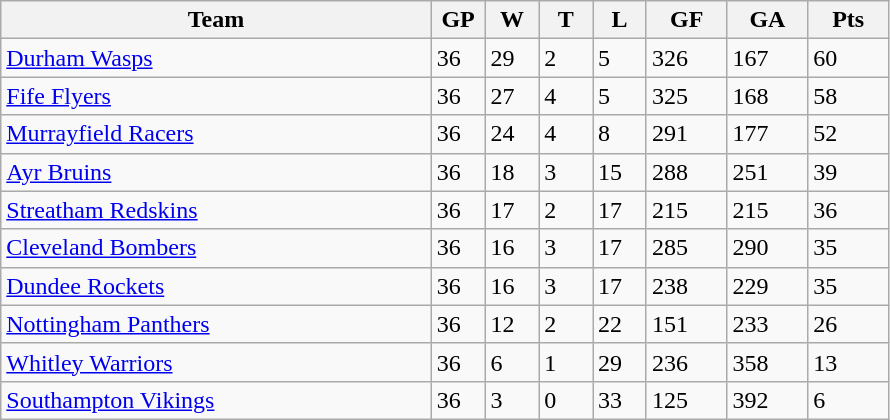<table class="wikitable">
<tr>
<th width="40%">Team</th>
<th width="5%">GP</th>
<th width="5%">W</th>
<th width="5%">T</th>
<th width="5%">L</th>
<th width="7.5%">GF</th>
<th width="7.5%">GA</th>
<th width="7.5%">Pts</th>
</tr>
<tr>
<td><a href='#'>Durham Wasps</a></td>
<td>36</td>
<td>29</td>
<td>2</td>
<td>5</td>
<td>326</td>
<td>167</td>
<td>60</td>
</tr>
<tr>
<td><a href='#'>Fife Flyers</a></td>
<td>36</td>
<td>27</td>
<td>4</td>
<td>5</td>
<td>325</td>
<td>168</td>
<td>58</td>
</tr>
<tr>
<td><a href='#'>Murrayfield Racers</a></td>
<td>36</td>
<td>24</td>
<td>4</td>
<td>8</td>
<td>291</td>
<td>177</td>
<td>52</td>
</tr>
<tr>
<td><a href='#'>Ayr Bruins</a></td>
<td>36</td>
<td>18</td>
<td>3</td>
<td>15</td>
<td>288</td>
<td>251</td>
<td>39</td>
</tr>
<tr>
<td><a href='#'>Streatham Redskins</a></td>
<td>36</td>
<td>17</td>
<td>2</td>
<td>17</td>
<td>215</td>
<td>215</td>
<td>36</td>
</tr>
<tr>
<td><a href='#'>Cleveland Bombers</a></td>
<td>36</td>
<td>16</td>
<td>3</td>
<td>17</td>
<td>285</td>
<td>290</td>
<td>35</td>
</tr>
<tr>
<td><a href='#'>Dundee Rockets</a></td>
<td>36</td>
<td>16</td>
<td>3</td>
<td>17</td>
<td>238</td>
<td>229</td>
<td>35</td>
</tr>
<tr>
<td><a href='#'>Nottingham Panthers</a></td>
<td>36</td>
<td>12</td>
<td>2</td>
<td>22</td>
<td>151</td>
<td>233</td>
<td>26</td>
</tr>
<tr>
<td><a href='#'>Whitley Warriors</a></td>
<td>36</td>
<td>6</td>
<td>1</td>
<td>29</td>
<td>236</td>
<td>358</td>
<td>13</td>
</tr>
<tr>
<td><a href='#'>Southampton Vikings</a></td>
<td>36</td>
<td>3</td>
<td>0</td>
<td>33</td>
<td>125</td>
<td>392</td>
<td>6</td>
</tr>
</table>
